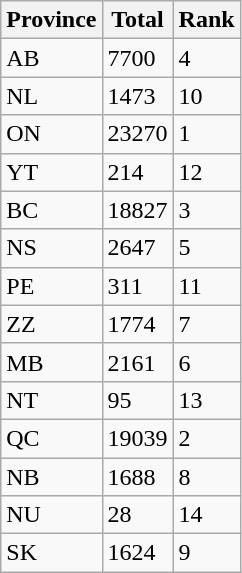<table class="wikitable sortable">
<tr>
<th>Province</th>
<th>Total</th>
<th>Rank</th>
</tr>
<tr>
<td>AB</td>
<td>7700</td>
<td>4</td>
</tr>
<tr>
<td>NL</td>
<td>1473</td>
<td>10</td>
</tr>
<tr>
<td>ON</td>
<td>23270</td>
<td>1</td>
</tr>
<tr>
<td>YT</td>
<td>214</td>
<td>12</td>
</tr>
<tr>
<td>BC</td>
<td>18827</td>
<td>3</td>
</tr>
<tr>
<td>NS</td>
<td>2647</td>
<td>5</td>
</tr>
<tr>
<td>PE</td>
<td>311</td>
<td>11</td>
</tr>
<tr>
<td>ZZ</td>
<td>1774</td>
<td>7</td>
</tr>
<tr>
<td>MB</td>
<td>2161</td>
<td>6</td>
</tr>
<tr>
<td>NT</td>
<td>95</td>
<td>13</td>
</tr>
<tr>
<td>QC</td>
<td>19039</td>
<td>2</td>
</tr>
<tr>
<td>NB</td>
<td>1688</td>
<td>8</td>
</tr>
<tr>
<td>NU</td>
<td>28</td>
<td>14</td>
</tr>
<tr>
<td>SK</td>
<td>1624</td>
<td>9</td>
</tr>
</table>
